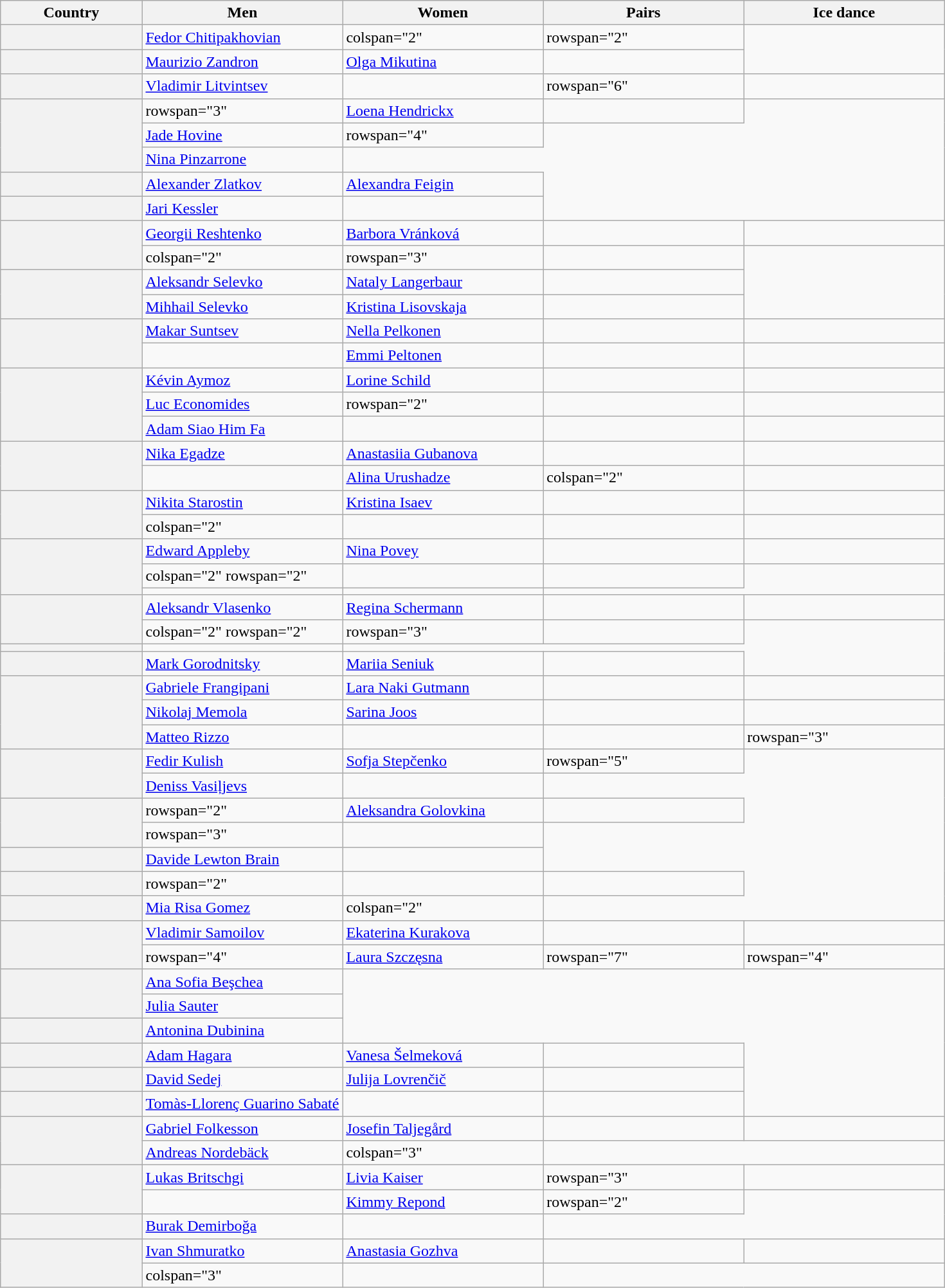<table class="wikitable sortable" style="text-align:left width:100%">
<tr>
<th scope="col" style="width:15%">Country</th>
<th scope="col" style="width:21.25%">Men</th>
<th scope="col" style="width:21.25%">Women</th>
<th scope="col" style="width:21.25%">Pairs</th>
<th scope="col" style="width:21.25%">Ice dance</th>
</tr>
<tr>
<th scope="row" style="text-align:left"></th>
<td><a href='#'>Fedor Chitipakhovian</a></td>
<td>colspan="2" </td>
<td>rowspan="2" </td>
</tr>
<tr>
<th scope="row" style="text-align:left"></th>
<td><a href='#'>Maurizio Zandron</a></td>
<td><a href='#'>Olga Mikutina</a></td>
<td></td>
</tr>
<tr>
<th scope="row" style="text-align:left"></th>
<td><a href='#'>Vladimir Litvintsev</a></td>
<td></td>
<td>rowspan="6" </td>
<td></td>
</tr>
<tr>
<th rowspan="3" scope="row" style="text-align:left"></th>
<td>rowspan="3" </td>
<td><a href='#'>Loena Hendrickx</a></td>
<td></td>
</tr>
<tr>
<td><a href='#'>Jade Hovine</a></td>
<td>rowspan="4" </td>
</tr>
<tr>
<td><a href='#'>Nina Pinzarrone</a></td>
</tr>
<tr>
<th scope="row" style="text-align:left"></th>
<td><a href='#'>Alexander Zlatkov</a></td>
<td><a href='#'>Alexandra Feigin</a></td>
</tr>
<tr>
<th scope="row" style="text-align:left"></th>
<td><a href='#'>Jari Kessler</a></td>
<td></td>
</tr>
<tr>
<th rowspan="2" scope="row" style="text-align:left"></th>
<td><a href='#'>Georgii Reshtenko</a></td>
<td><a href='#'>Barbora Vránková</a></td>
<td></td>
<td></td>
</tr>
<tr>
<td>colspan="2" </td>
<td>rowspan="3" </td>
<td></td>
</tr>
<tr>
<th rowspan="2" scope="row" style="text-align:left"></th>
<td><a href='#'>Aleksandr Selevko</a></td>
<td><a href='#'>Nataly Langerbaur</a></td>
<td></td>
</tr>
<tr>
<td><a href='#'>Mihhail Selevko</a></td>
<td><a href='#'>Kristina Lisovskaja</a></td>
<td></td>
</tr>
<tr>
<th rowspan="2" scope="row" style="text-align:left"></th>
<td><a href='#'>Makar Suntsev</a></td>
<td><a href='#'>Nella Pelkonen</a></td>
<td></td>
<td></td>
</tr>
<tr>
<td></td>
<td><a href='#'>Emmi Peltonen</a></td>
<td></td>
<td></td>
</tr>
<tr>
<th rowspan="3" scope="row" style="text-align:left"></th>
<td><a href='#'>Kévin Aymoz</a></td>
<td><a href='#'>Lorine Schild</a></td>
<td></td>
<td></td>
</tr>
<tr>
<td><a href='#'>Luc Economides</a></td>
<td>rowspan="2" </td>
<td></td>
<td></td>
</tr>
<tr>
<td><a href='#'>Adam Siao Him Fa</a></td>
<td></td>
<td></td>
</tr>
<tr>
<th rowspan="2" scope="row" style="text-align:left"></th>
<td><a href='#'>Nika Egadze</a></td>
<td><a href='#'>Anastasiia Gubanova</a></td>
<td></td>
<td></td>
</tr>
<tr>
<td></td>
<td><a href='#'>Alina Urushadze</a></td>
<td>colspan="2" </td>
</tr>
<tr>
<th rowspan="2" scope="row" style="text-align:left"></th>
<td><a href='#'>Nikita Starostin</a></td>
<td><a href='#'>Kristina Isaev</a></td>
<td></td>
<td></td>
</tr>
<tr>
<td>colspan="2" </td>
<td></td>
<td></td>
</tr>
<tr>
<th rowspan="3" scope="row" style="text-align:left"></th>
<td><a href='#'>Edward Appleby</a></td>
<td><a href='#'>Nina Povey</a></td>
<td></td>
<td></td>
</tr>
<tr>
<td>colspan="2" rowspan="2" </td>
<td></td>
<td></td>
</tr>
<tr>
<td></td>
<td></td>
</tr>
<tr>
<th rowspan="2" scope="row" style="text-align:left"></th>
<td><a href='#'>Aleksandr Vlasenko</a></td>
<td><a href='#'>Regina Schermann</a></td>
<td></td>
<td></td>
</tr>
<tr>
<td>colspan="2" rowspan="2" </td>
<td>rowspan="3" </td>
<td></td>
</tr>
<tr>
<th scope="row" style="text-align:left"></th>
<td></td>
</tr>
<tr>
<th scope="row" style="text-align:left"></th>
<td><a href='#'>Mark Gorodnitsky</a></td>
<td><a href='#'>Mariia Seniuk</a></td>
<td></td>
</tr>
<tr>
<th rowspan="3" scope="row" style="text-align:left"></th>
<td><a href='#'>Gabriele Frangipani</a></td>
<td><a href='#'>Lara Naki Gutmann</a></td>
<td></td>
<td></td>
</tr>
<tr>
<td><a href='#'>Nikolaj Memola</a></td>
<td><a href='#'>Sarina Joos</a></td>
<td></td>
<td></td>
</tr>
<tr>
<td><a href='#'>Matteo Rizzo</a></td>
<td></td>
<td></td>
<td>rowspan="3" </td>
</tr>
<tr>
<th rowspan="2" scope="row" style="text-align:left"></th>
<td><a href='#'>Fedir Kulish</a></td>
<td><a href='#'>Sofja Stepčenko</a></td>
<td>rowspan="5" </td>
</tr>
<tr>
<td><a href='#'>Deniss Vasiļjevs</a></td>
<td></td>
</tr>
<tr>
<th rowspan="2" scope="row" style="text-align:left"></th>
<td>rowspan="2" </td>
<td><a href='#'>Aleksandra Golovkina</a></td>
<td></td>
</tr>
<tr>
<td>rowspan="3" </td>
<td></td>
</tr>
<tr>
<th scope="row" style="text-align:left"></th>
<td><a href='#'>Davide Lewton Brain</a></td>
<td></td>
</tr>
<tr>
<th scope="row" style="text-align:left"></th>
<td>rowspan="2" </td>
<td></td>
<td></td>
</tr>
<tr>
<th scope="row" style="text-align:left"></th>
<td><a href='#'>Mia Risa Gomez</a></td>
<td>colspan="2" </td>
</tr>
<tr>
<th rowspan="2" scope="row" style="text-align:left"></th>
<td><a href='#'>Vladimir Samoilov</a></td>
<td><a href='#'>Ekaterina Kurakova</a></td>
<td></td>
<td></td>
</tr>
<tr>
<td>rowspan="4" </td>
<td><a href='#'>Laura Szczęsna</a></td>
<td>rowspan="7" </td>
<td>rowspan="4" </td>
</tr>
<tr>
<th rowspan="2" scope="row" style="text-align:left"></th>
<td><a href='#'>Ana Sofia Beşchea</a></td>
</tr>
<tr>
<td><a href='#'>Julia Sauter</a></td>
</tr>
<tr>
<th scope="row" style="text-align:left"></th>
<td><a href='#'>Antonina Dubinina</a></td>
</tr>
<tr>
<th scope="row" style="text-align:left"></th>
<td><a href='#'>Adam Hagara</a></td>
<td><a href='#'>Vanesa Šelmeková</a></td>
<td></td>
</tr>
<tr>
<th scope="row" style="text-align:left"></th>
<td><a href='#'>David Sedej</a></td>
<td><a href='#'>Julija Lovrenčič</a></td>
<td></td>
</tr>
<tr>
<th scope="row" style="text-align:left"></th>
<td><a href='#'>Tomàs-Llorenç Guarino Sabaté</a></td>
<td></td>
<td></td>
</tr>
<tr>
<th rowspan="2" scope="row" style="text-align:left"></th>
<td><a href='#'>Gabriel Folkesson</a></td>
<td><a href='#'>Josefin Taljegård</a></td>
<td></td>
<td></td>
</tr>
<tr>
<td><a href='#'>Andreas Nordebäck</a></td>
<td>colspan="3" </td>
</tr>
<tr>
<th rowspan="2" scope="row" style="text-align:left"></th>
<td><a href='#'>Lukas Britschgi</a></td>
<td><a href='#'>Livia Kaiser</a></td>
<td>rowspan="3" </td>
<td></td>
</tr>
<tr>
<td></td>
<td><a href='#'>Kimmy Repond</a></td>
<td>rowspan="2" </td>
</tr>
<tr>
<th scope="row" style="text-align:left"></th>
<td><a href='#'>Burak Demirboğa</a></td>
<td></td>
</tr>
<tr>
<th rowspan="2" scope="row" style="text-align:left"></th>
<td><a href='#'>Ivan Shmuratko</a></td>
<td><a href='#'>Anastasia Gozhva</a></td>
<td></td>
<td></td>
</tr>
<tr>
<td>colspan="3" </td>
<td></td>
</tr>
</table>
